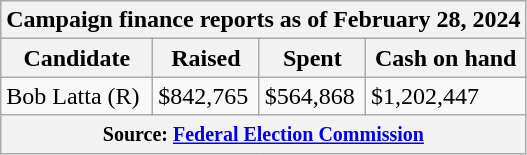<table class="wikitable sortable">
<tr>
<th colspan=4>Campaign finance reports as of February 28, 2024</th>
</tr>
<tr style="text-align:center;">
<th>Candidate</th>
<th>Raised</th>
<th>Spent</th>
<th>Cash on hand</th>
</tr>
<tr>
<td>Bob Latta (R)</td>
<td>$842,765</td>
<td>$564,868</td>
<td>$1,202,447</td>
</tr>
<tr>
<th colspan="4"><small>Source: <a href='#'>Federal Election Commission</a></small></th>
</tr>
</table>
